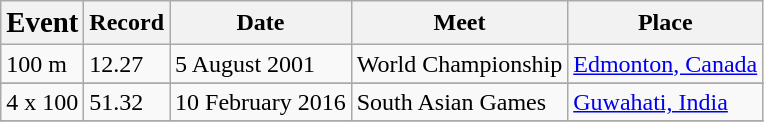<table class="wikitable">
<tr>
<th><big>Event</big></th>
<th>Record</th>
<th>Date</th>
<th>Meet</th>
<th>Place</th>
</tr>
<tr>
<td>100 m</td>
<td>12.27</td>
<td>5 August 2001</td>
<td>World Championship</td>
<td><a href='#'>Edmonton, Canada</a></td>
</tr>
<tr>
</tr>
<tr>
</tr>
<tr>
<td>4 x 100</td>
<td>51.32</td>
<td>10 February 2016</td>
<td>South Asian Games</td>
<td><a href='#'>Guwahati, India</a></td>
</tr>
<tr>
</tr>
</table>
